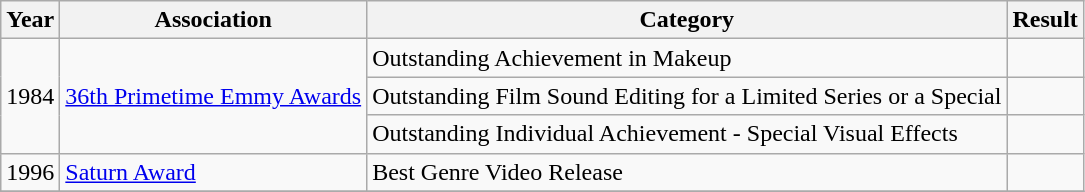<table class="wikitable sortable plainrowheaders">
<tr>
<th>Year</th>
<th>Association</th>
<th>Category</th>
<th>Result</th>
</tr>
<tr>
<td rowspan="3">1984</td>
<td rowspan="3"><a href='#'>36th Primetime Emmy Awards</a></td>
<td>Outstanding Achievement in Makeup</td>
<td></td>
</tr>
<tr>
<td>Outstanding Film Sound Editing for a Limited Series or a Special</td>
<td></td>
</tr>
<tr>
<td>Outstanding Individual Achievement - Special Visual Effects</td>
<td></td>
</tr>
<tr>
<td>1996</td>
<td><a href='#'>Saturn Award</a></td>
<td>Best Genre Video Release</td>
<td></td>
</tr>
<tr>
</tr>
</table>
